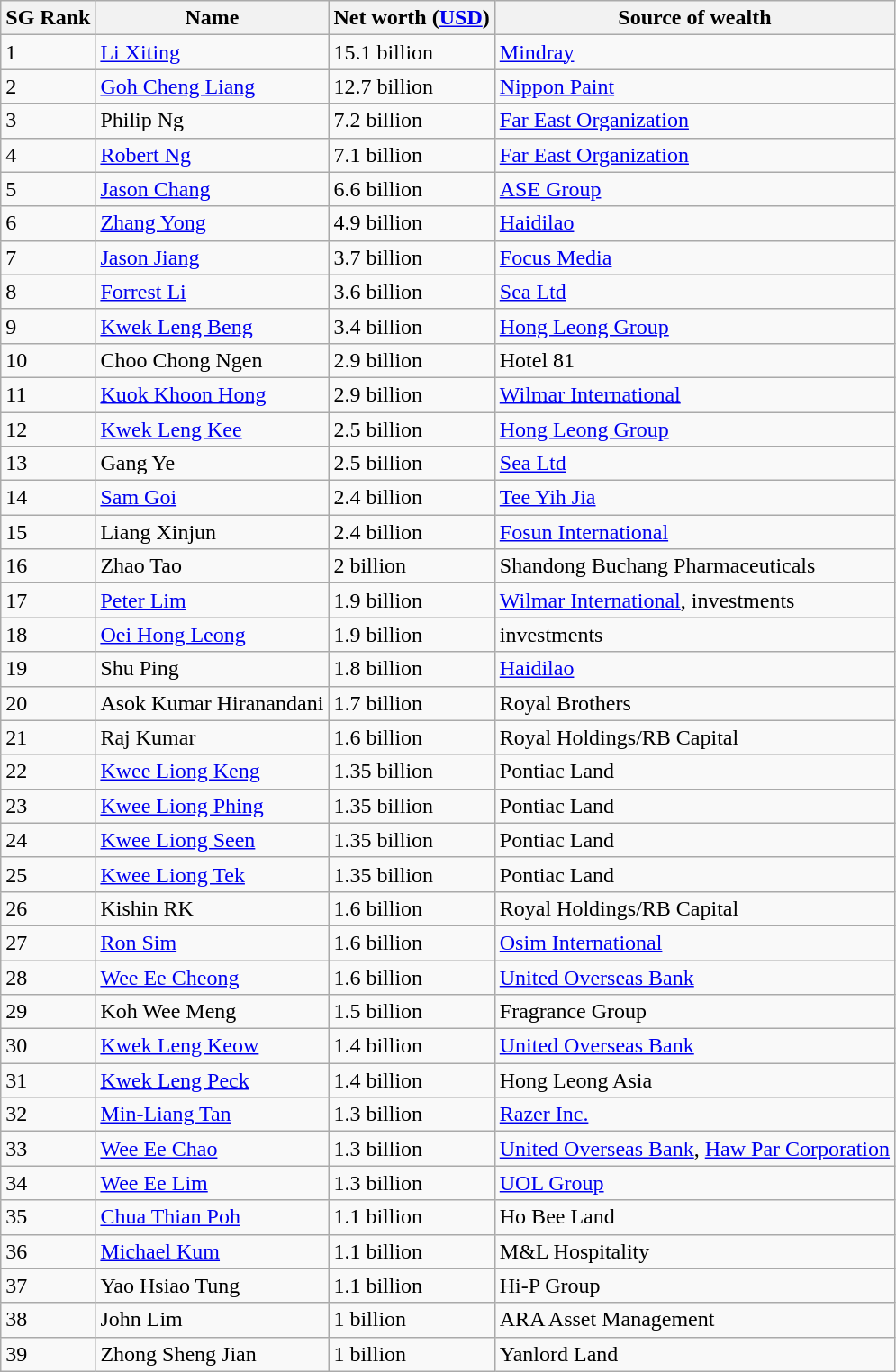<table class="wikitable">
<tr>
<th>SG Rank</th>
<th>Name</th>
<th>Net worth (<a href='#'>USD</a>)</th>
<th>Source of wealth</th>
</tr>
<tr>
<td>1</td>
<td><a href='#'>Li Xiting</a></td>
<td>15.1 billion</td>
<td><a href='#'>Mindray</a></td>
</tr>
<tr>
<td>2</td>
<td><a href='#'>Goh Cheng Liang</a></td>
<td>12.7 billion</td>
<td><a href='#'>Nippon Paint</a></td>
</tr>
<tr>
<td>3</td>
<td>Philip Ng</td>
<td>7.2 billion</td>
<td><a href='#'>Far East Organization</a></td>
</tr>
<tr>
<td>4</td>
<td><a href='#'>Robert Ng</a></td>
<td>7.1 billion</td>
<td><a href='#'>Far East Organization</a></td>
</tr>
<tr>
<td>5</td>
<td><a href='#'>Jason Chang</a></td>
<td>6.6 billion</td>
<td><a href='#'>ASE Group</a></td>
</tr>
<tr>
<td>6</td>
<td><a href='#'>Zhang Yong</a></td>
<td>4.9 billion</td>
<td><a href='#'>Haidilao</a></td>
</tr>
<tr>
<td>7</td>
<td><a href='#'>Jason Jiang</a></td>
<td>3.7 billion</td>
<td><a href='#'>Focus Media</a></td>
</tr>
<tr>
<td>8</td>
<td><a href='#'>Forrest Li</a></td>
<td>3.6 billion</td>
<td><a href='#'>Sea Ltd</a></td>
</tr>
<tr>
<td>9</td>
<td><a href='#'>Kwek Leng Beng</a></td>
<td>3.4 billion</td>
<td><a href='#'>Hong Leong Group</a></td>
</tr>
<tr>
<td>10</td>
<td>Choo Chong Ngen</td>
<td>2.9 billion</td>
<td>Hotel 81</td>
</tr>
<tr>
<td>11</td>
<td><a href='#'>Kuok Khoon Hong</a></td>
<td>2.9 billion</td>
<td><a href='#'>Wilmar International</a></td>
</tr>
<tr>
<td>12</td>
<td><a href='#'>Kwek Leng Kee</a></td>
<td>2.5 billion</td>
<td><a href='#'>Hong Leong Group</a></td>
</tr>
<tr>
<td>13</td>
<td>Gang Ye</td>
<td>2.5 billion</td>
<td><a href='#'>Sea Ltd</a></td>
</tr>
<tr>
<td>14</td>
<td><a href='#'>Sam Goi</a></td>
<td>2.4 billion</td>
<td><a href='#'>Tee Yih Jia</a></td>
</tr>
<tr>
<td>15</td>
<td>Liang Xinjun</td>
<td>2.4 billion</td>
<td><a href='#'>Fosun International</a></td>
</tr>
<tr>
<td>16</td>
<td>Zhao Tao</td>
<td>2 billion</td>
<td>Shandong Buchang Pharmaceuticals</td>
</tr>
<tr>
<td>17</td>
<td><a href='#'>Peter Lim</a></td>
<td>1.9 billion</td>
<td><a href='#'>Wilmar International</a>, investments</td>
</tr>
<tr>
<td>18</td>
<td><a href='#'>Oei Hong Leong</a></td>
<td>1.9 billion</td>
<td>investments</td>
</tr>
<tr>
<td>19</td>
<td>Shu Ping</td>
<td>1.8 billion</td>
<td><a href='#'>Haidilao</a></td>
</tr>
<tr>
<td>20</td>
<td>Asok Kumar Hiranandani</td>
<td>1.7 billion</td>
<td>Royal Brothers</td>
</tr>
<tr>
<td>21</td>
<td>Raj Kumar</td>
<td>1.6 billion</td>
<td>Royal Holdings/RB Capital</td>
</tr>
<tr>
<td>22</td>
<td><a href='#'>Kwee Liong Keng</a></td>
<td>1.35 billion</td>
<td>Pontiac Land</td>
</tr>
<tr>
<td>23</td>
<td><a href='#'>Kwee Liong Phing</a></td>
<td>1.35 billion</td>
<td>Pontiac Land</td>
</tr>
<tr>
<td>24</td>
<td><a href='#'>Kwee Liong Seen</a></td>
<td>1.35 billion</td>
<td>Pontiac Land</td>
</tr>
<tr>
<td>25</td>
<td><a href='#'>Kwee Liong Tek</a></td>
<td>1.35 billion</td>
<td>Pontiac Land</td>
</tr>
<tr>
<td>26</td>
<td>Kishin RK</td>
<td>1.6 billion</td>
<td>Royal Holdings/RB Capital</td>
</tr>
<tr>
<td>27</td>
<td><a href='#'>Ron Sim</a></td>
<td>1.6 billion</td>
<td><a href='#'>Osim International</a></td>
</tr>
<tr>
<td>28</td>
<td><a href='#'>Wee Ee Cheong</a></td>
<td>1.6 billion</td>
<td><a href='#'>United Overseas Bank</a></td>
</tr>
<tr>
<td>29</td>
<td>Koh Wee Meng</td>
<td>1.5 billion</td>
<td>Fragrance Group</td>
</tr>
<tr>
<td>30</td>
<td><a href='#'>Kwek Leng Keow</a></td>
<td>1.4 billion</td>
<td><a href='#'>United Overseas Bank</a></td>
</tr>
<tr>
<td>31</td>
<td><a href='#'>Kwek Leng Peck</a></td>
<td>1.4 billion</td>
<td>Hong Leong Asia</td>
</tr>
<tr>
<td>32</td>
<td><a href='#'>Min-Liang Tan</a></td>
<td>1.3 billion</td>
<td><a href='#'>Razer Inc.</a></td>
</tr>
<tr>
<td>33</td>
<td><a href='#'>Wee Ee Chao</a></td>
<td>1.3 billion</td>
<td><a href='#'>United Overseas Bank</a>, <a href='#'>Haw Par Corporation</a></td>
</tr>
<tr>
<td>34</td>
<td><a href='#'>Wee Ee Lim</a></td>
<td>1.3 billion</td>
<td><a href='#'>UOL Group</a></td>
</tr>
<tr>
<td>35</td>
<td><a href='#'>Chua Thian Poh</a></td>
<td>1.1 billion</td>
<td>Ho Bee Land</td>
</tr>
<tr>
<td>36</td>
<td><a href='#'>Michael Kum</a></td>
<td>1.1 billion</td>
<td>M&L Hospitality</td>
</tr>
<tr>
<td>37</td>
<td>Yao Hsiao Tung</td>
<td>1.1 billion</td>
<td>Hi-P Group</td>
</tr>
<tr>
<td>38</td>
<td>John Lim</td>
<td>1 billion</td>
<td>ARA Asset Management</td>
</tr>
<tr>
<td>39</td>
<td>Zhong Sheng Jian</td>
<td>1 billion</td>
<td>Yanlord Land</td>
</tr>
</table>
